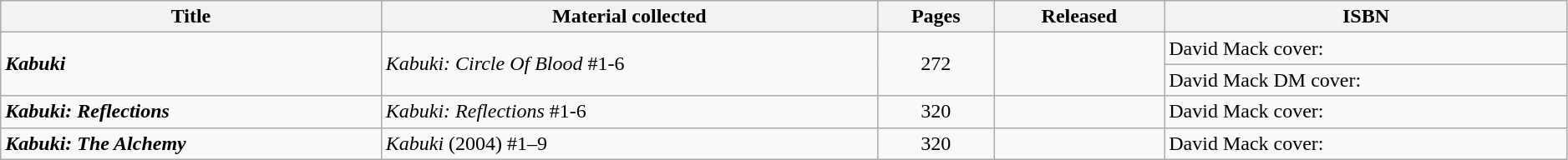<table class="wikitable sortable" width=99%>
<tr>
<th>Title</th>
<th class="unsortable">Material collected</th>
<th>Pages</th>
<th>Released</th>
<th class="unsortable">ISBN</th>
</tr>
<tr>
<td rowspan="2"><strong><em>Kabuki</em></strong></td>
<td rowspan="2"><em>Kabuki: Circle Of Blood</em> #1-6</td>
<td rowspan="2" style="text-align: center;">272</td>
<td rowspan="2"></td>
<td>David Mack cover: </td>
</tr>
<tr>
<td>David Mack DM cover: </td>
</tr>
<tr>
<td><strong><em>Kabuki: Reflections</em></strong></td>
<td><em>Kabuki: Reflections</em> #1-6</td>
<td style="text-align: center;">320</td>
<td></td>
<td>David Mack cover: </td>
</tr>
<tr>
<td><strong><em>Kabuki: The Alchemy</em></strong></td>
<td><em>Kabuki</em> (2004) #1–9</td>
<td style="text-align: center;">320</td>
<td></td>
<td>David Mack cover: </td>
</tr>
</table>
